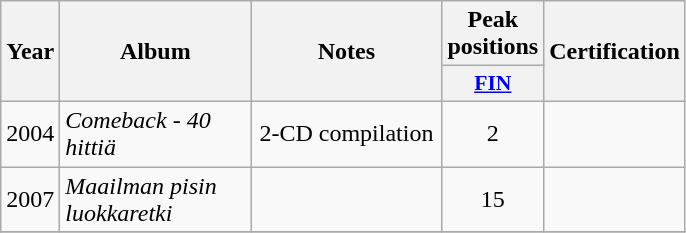<table class="wikitable">
<tr>
<th align="center" rowspan="2" width="10">Year</th>
<th align="center" rowspan="2" width="120">Album</th>
<th align="center" rowspan="2" width="120">Notes</th>
<th align="center" colspan="1" width="20">Peak positions</th>
<th align="center" rowspan="2" width="70">Certification</th>
</tr>
<tr>
<th scope="col" style="width:3em;font-size:90%;"><a href='#'>FIN</a><br></th>
</tr>
<tr>
<td style="text-align:center;">2004</td>
<td><em>Comeback - 40 hittiä</em></td>
<td style="text-align:center;">2-CD compilation</td>
<td style="text-align:center;">2</td>
<td style="text-align:center;"></td>
</tr>
<tr>
<td style="text-align:center;">2007</td>
<td><em>Maailman pisin luokkaretki</em></td>
<td style="text-align:center;"></td>
<td style="text-align:center;">15</td>
<td style="text-align:center;"></td>
</tr>
<tr>
</tr>
</table>
